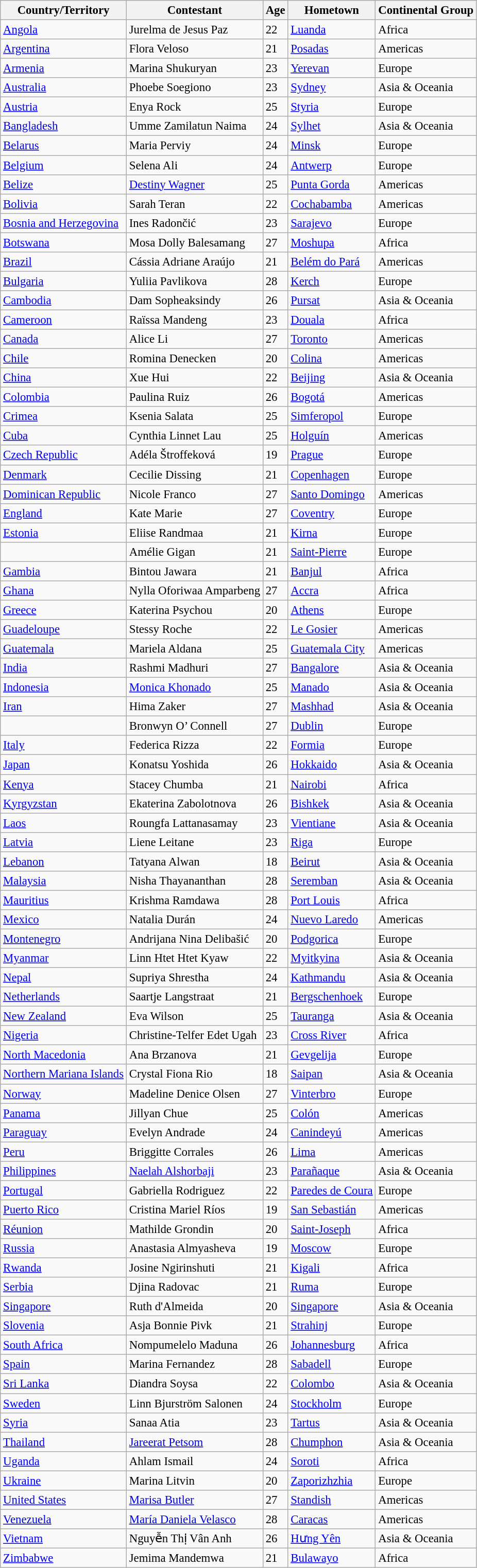<table class="wikitable sortable" style="font-size: 95%;">
<tr>
<th>Country/Territory</th>
<th>Contestant</th>
<th>Age</th>
<th>Hometown</th>
<th>Continental Group</th>
</tr>
<tr>
<td> <a href='#'>Angola</a></td>
<td>Jurelma de Jesus Paz</td>
<td>22</td>
<td><a href='#'>Luanda</a></td>
<td>Africa</td>
</tr>
<tr>
<td> <a href='#'>Argentina</a></td>
<td>Flora Veloso</td>
<td>21</td>
<td><a href='#'>Posadas</a></td>
<td>Americas</td>
</tr>
<tr>
<td> <a href='#'>Armenia</a></td>
<td>Marina Shukuryan</td>
<td>23</td>
<td><a href='#'>Yerevan</a></td>
<td>Europe</td>
</tr>
<tr>
<td> <a href='#'>Australia</a></td>
<td>Phoebe Soegiono</td>
<td>23</td>
<td><a href='#'>Sydney</a></td>
<td>Asia & Oceania</td>
</tr>
<tr>
<td> <a href='#'>Austria</a></td>
<td>Enya Rock</td>
<td>25</td>
<td><a href='#'>Styria</a></td>
<td>Europe</td>
</tr>
<tr>
<td> <a href='#'>Bangladesh</a></td>
<td>Umme Zamilatun Naima</td>
<td>24</td>
<td><a href='#'>Sylhet</a></td>
<td>Asia & Oceania</td>
</tr>
<tr>
<td> <a href='#'>Belarus</a></td>
<td>Maria Perviy</td>
<td>24</td>
<td><a href='#'>Minsk</a></td>
<td>Europe</td>
</tr>
<tr>
<td> <a href='#'>Belgium</a></td>
<td>Selena Ali</td>
<td>24</td>
<td><a href='#'>Antwerp</a></td>
<td>Europe</td>
</tr>
<tr>
<td> <a href='#'>Belize</a></td>
<td><a href='#'>Destiny Wagner</a></td>
<td>25</td>
<td><a href='#'>Punta Gorda</a></td>
<td>Americas</td>
</tr>
<tr>
<td> <a href='#'>Bolivia</a></td>
<td>Sarah Teran</td>
<td>22</td>
<td><a href='#'>Cochabamba</a></td>
<td>Americas</td>
</tr>
<tr>
<td> <a href='#'>Bosnia and Herzegovina</a></td>
<td>Ines Radončić</td>
<td>23</td>
<td><a href='#'>Sarajevo</a></td>
<td>Europe</td>
</tr>
<tr>
<td> <a href='#'>Botswana</a></td>
<td>Mosa Dolly Balesamang</td>
<td>27</td>
<td><a href='#'>Moshupa</a></td>
<td>Africa</td>
</tr>
<tr>
<td> <a href='#'>Brazil</a></td>
<td>Cássia Adriane Araújo</td>
<td>21</td>
<td><a href='#'>Belém do Pará</a></td>
<td>Americas</td>
</tr>
<tr>
<td> <a href='#'>Bulgaria</a></td>
<td>Yuliia Pavlikova</td>
<td>28</td>
<td><a href='#'>Kerch</a></td>
<td>Europe</td>
</tr>
<tr>
<td> <a href='#'>Cambodia</a></td>
<td>Dam Sopheaksindy</td>
<td>26</td>
<td><a href='#'>Pursat</a></td>
<td>Asia & Oceania</td>
</tr>
<tr>
<td> <a href='#'>Cameroon</a></td>
<td>Raïssa Mandeng</td>
<td>23</td>
<td><a href='#'>Douala</a></td>
<td>Africa</td>
</tr>
<tr>
<td> <a href='#'>Canada</a></td>
<td>Alice Li</td>
<td>27</td>
<td><a href='#'>Toronto</a></td>
<td>Americas</td>
</tr>
<tr>
<td> <a href='#'>Chile</a></td>
<td>Romina Denecken</td>
<td>20</td>
<td><a href='#'>Colina</a></td>
<td>Americas</td>
</tr>
<tr>
<td> <a href='#'>China</a></td>
<td>Xue Hui</td>
<td>22</td>
<td><a href='#'>Beijing</a></td>
<td>Asia & Oceania</td>
</tr>
<tr>
<td> <a href='#'>Colombia</a></td>
<td>Paulina Ruiz</td>
<td>26</td>
<td><a href='#'>Bogotá</a></td>
<td>Americas</td>
</tr>
<tr>
<td> <a href='#'>Crimea</a></td>
<td>Ksenia Salata</td>
<td>25</td>
<td><a href='#'>Simferopol</a></td>
<td>Europe</td>
</tr>
<tr>
<td> <a href='#'>Cuba</a></td>
<td>Cynthia Linnet Lau</td>
<td>25</td>
<td><a href='#'>Holguín</a></td>
<td>Americas</td>
</tr>
<tr>
<td> <a href='#'>Czech Republic</a></td>
<td>Adéla Štroffeková</td>
<td>19</td>
<td><a href='#'>Prague</a></td>
<td>Europe</td>
</tr>
<tr>
<td> <a href='#'>Denmark</a></td>
<td>Cecilie Dissing</td>
<td>21</td>
<td><a href='#'>Copenhagen</a></td>
<td>Europe</td>
</tr>
<tr>
<td> <a href='#'>Dominican Republic</a></td>
<td>Nicole Franco</td>
<td>27</td>
<td><a href='#'>Santo Domingo</a></td>
<td>Americas</td>
</tr>
<tr>
<td> <a href='#'>England</a></td>
<td>Kate Marie</td>
<td>27</td>
<td><a href='#'>Coventry</a></td>
<td>Europe</td>
</tr>
<tr>
<td> <a href='#'>Estonia</a></td>
<td>Eliise Randmaa</td>
<td>21</td>
<td><a href='#'>Kirna</a></td>
<td>Europe</td>
</tr>
<tr>
<td></td>
<td>Amélie Gigan</td>
<td>21</td>
<td><a href='#'>Saint-Pierre</a></td>
<td>Europe</td>
</tr>
<tr>
<td> <a href='#'>Gambia</a></td>
<td>Bintou Jawara</td>
<td>21</td>
<td><a href='#'>Banjul</a></td>
<td>Africa</td>
</tr>
<tr>
<td> <a href='#'>Ghana</a></td>
<td>Nylla Oforiwaa Amparbeng</td>
<td>27</td>
<td><a href='#'>Accra</a></td>
<td>Africa</td>
</tr>
<tr>
<td> <a href='#'>Greece</a></td>
<td>Katerina Psychou</td>
<td>20</td>
<td><a href='#'>Athens</a></td>
<td>Europe</td>
</tr>
<tr>
<td> <a href='#'>Guadeloupe</a></td>
<td>Stessy Roche</td>
<td>22</td>
<td><a href='#'>Le Gosier</a></td>
<td>Americas</td>
</tr>
<tr>
<td> <a href='#'>Guatemala</a></td>
<td>Mariela Aldana</td>
<td>25</td>
<td><a href='#'>Guatemala City</a></td>
<td>Americas</td>
</tr>
<tr>
<td> <a href='#'>India</a></td>
<td>Rashmi Madhuri</td>
<td>27</td>
<td><a href='#'>Bangalore</a></td>
<td>Asia & Oceania</td>
</tr>
<tr>
<td> <a href='#'>Indonesia</a></td>
<td><a href='#'>Monica Khonado</a></td>
<td>25</td>
<td><a href='#'>Manado</a></td>
<td>Asia & Oceania</td>
</tr>
<tr>
<td> <a href='#'>Iran</a></td>
<td>Hima Zaker</td>
<td>27</td>
<td><a href='#'>Mashhad</a></td>
<td>Asia & Oceania</td>
</tr>
<tr>
<td></td>
<td>Bronwyn O’ Connell</td>
<td>27</td>
<td><a href='#'>Dublin</a></td>
<td>Europe</td>
</tr>
<tr>
<td> <a href='#'>Italy</a></td>
<td>Federica Rizza</td>
<td>22</td>
<td><a href='#'>Formia</a></td>
<td>Europe</td>
</tr>
<tr>
<td> <a href='#'>Japan</a></td>
<td>Konatsu Yoshida</td>
<td>26</td>
<td><a href='#'>Hokkaido</a></td>
<td>Asia & Oceania</td>
</tr>
<tr>
<td> <a href='#'>Kenya</a></td>
<td>Stacey Chumba</td>
<td>21</td>
<td><a href='#'>Nairobi</a></td>
<td>Africa</td>
</tr>
<tr>
<td> <a href='#'>Kyrgyzstan</a></td>
<td>Ekaterina Zabolotnova</td>
<td>26</td>
<td><a href='#'>Bishkek</a></td>
<td>Asia & Oceania</td>
</tr>
<tr>
<td> <a href='#'>Laos</a></td>
<td>Roungfa Lattanasamay</td>
<td>23</td>
<td><a href='#'>Vientiane</a></td>
<td>Asia & Oceania</td>
</tr>
<tr>
<td> <a href='#'>Latvia</a></td>
<td>Liene Leitane</td>
<td>23</td>
<td><a href='#'>Riga</a></td>
<td>Europe</td>
</tr>
<tr>
<td> <a href='#'>Lebanon</a></td>
<td>Tatyana Alwan</td>
<td>18</td>
<td><a href='#'>Beirut</a></td>
<td>Asia & Oceania</td>
</tr>
<tr>
<td> <a href='#'>Malaysia</a></td>
<td>Nisha Thayananthan</td>
<td>28</td>
<td><a href='#'>Seremban</a></td>
<td>Asia & Oceania</td>
</tr>
<tr>
<td> <a href='#'>Mauritius</a></td>
<td>Krishma Ramdawa</td>
<td>28</td>
<td><a href='#'>Port Louis</a></td>
<td>Africa</td>
</tr>
<tr>
<td> <a href='#'>Mexico</a></td>
<td>Natalia Durán</td>
<td>24</td>
<td><a href='#'>Nuevo Laredo</a></td>
<td>Americas</td>
</tr>
<tr>
<td> <a href='#'>Montenegro</a></td>
<td>Andrijana Nina Delibašić</td>
<td>20</td>
<td><a href='#'>Podgorica</a></td>
<td>Europe</td>
</tr>
<tr>
<td> <a href='#'>Myanmar</a></td>
<td>Linn Htet Htet Kyaw</td>
<td>22</td>
<td><a href='#'>Myitkyina</a></td>
<td>Asia & Oceania</td>
</tr>
<tr>
<td> <a href='#'>Nepal</a></td>
<td>Supriya Shrestha</td>
<td>24</td>
<td><a href='#'>Kathmandu</a></td>
<td>Asia & Oceania</td>
</tr>
<tr>
<td> <a href='#'>Netherlands</a></td>
<td>Saartje Langstraat</td>
<td>21</td>
<td><a href='#'>Bergschenhoek</a></td>
<td>Europe</td>
</tr>
<tr>
<td> <a href='#'>New Zealand</a></td>
<td>Eva Wilson</td>
<td>25</td>
<td><a href='#'>Tauranga</a></td>
<td>Asia & Oceania</td>
</tr>
<tr>
<td> <a href='#'>Nigeria</a></td>
<td>Christine-Telfer Edet Ugah</td>
<td>23</td>
<td><a href='#'>Cross River</a></td>
<td>Africa</td>
</tr>
<tr>
<td> <a href='#'>North Macedonia</a></td>
<td>Ana Brzanova</td>
<td>21</td>
<td><a href='#'>Gevgelija</a></td>
<td>Europe</td>
</tr>
<tr>
<td> <a href='#'>Northern Mariana Islands</a></td>
<td>Crystal Fiona Rio</td>
<td>18</td>
<td><a href='#'>Saipan</a></td>
<td>Asia & Oceania</td>
</tr>
<tr>
<td> <a href='#'>Norway</a></td>
<td>Madeline Denice Olsen</td>
<td>27</td>
<td><a href='#'>Vinterbro</a></td>
<td>Europe</td>
</tr>
<tr>
<td> <a href='#'>Panama</a></td>
<td>Jillyan Chue</td>
<td>25</td>
<td><a href='#'>Colón</a></td>
<td>Americas</td>
</tr>
<tr>
<td> <a href='#'>Paraguay</a></td>
<td>Evelyn Andrade</td>
<td>24</td>
<td><a href='#'>Canindeyú</a></td>
<td>Americas</td>
</tr>
<tr>
<td> <a href='#'>Peru</a></td>
<td>Briggitte Corrales</td>
<td>26</td>
<td><a href='#'>Lima</a></td>
<td>Americas</td>
</tr>
<tr>
<td> <a href='#'>Philippines</a></td>
<td><a href='#'>Naelah Alshorbaji</a></td>
<td>23</td>
<td><a href='#'>Parañaque</a></td>
<td>Asia & Oceania</td>
</tr>
<tr>
<td> <a href='#'>Portugal</a></td>
<td>Gabriella Rodriguez</td>
<td>22</td>
<td><a href='#'>Paredes de Coura</a></td>
<td>Europe</td>
</tr>
<tr>
<td> <a href='#'>Puerto Rico</a></td>
<td>Cristina Mariel Ríos</td>
<td>19</td>
<td><a href='#'>San Sebastián</a></td>
<td>Americas</td>
</tr>
<tr>
<td> <a href='#'>Réunion</a></td>
<td>Mathilde Grondin</td>
<td>20</td>
<td><a href='#'>Saint-Joseph</a></td>
<td>Africa</td>
</tr>
<tr>
<td> <a href='#'>Russia</a></td>
<td>Anastasia Almyasheva</td>
<td>19</td>
<td><a href='#'>Moscow</a></td>
<td>Europe</td>
</tr>
<tr>
<td> <a href='#'>Rwanda</a></td>
<td>Josine Ngirinshuti</td>
<td>21</td>
<td><a href='#'>Kigali</a></td>
<td>Africa</td>
</tr>
<tr>
<td> <a href='#'>Serbia</a></td>
<td>Djina Radovac</td>
<td>21</td>
<td><a href='#'>Ruma</a></td>
<td>Europe</td>
</tr>
<tr>
<td> <a href='#'>Singapore</a></td>
<td>Ruth d'Almeida</td>
<td>20</td>
<td><a href='#'>Singapore</a></td>
<td>Asia & Oceania</td>
</tr>
<tr>
<td> <a href='#'>Slovenia</a></td>
<td>Asja Bonnie Pivk</td>
<td>21</td>
<td><a href='#'>Strahinj</a></td>
<td>Europe</td>
</tr>
<tr>
<td> <a href='#'>South Africa</a></td>
<td>Nompumelelo Maduna</td>
<td>26</td>
<td><a href='#'>Johannesburg</a></td>
<td>Africa</td>
</tr>
<tr>
<td> <a href='#'>Spain</a></td>
<td>Marina Fernandez</td>
<td>28</td>
<td><a href='#'>Sabadell</a></td>
<td>Europe</td>
</tr>
<tr>
<td> <a href='#'>Sri Lanka</a></td>
<td>Diandra Soysa</td>
<td>22</td>
<td><a href='#'>Colombo</a></td>
<td>Asia & Oceania</td>
</tr>
<tr>
<td> <a href='#'>Sweden</a></td>
<td>Linn Bjurström Salonen</td>
<td>24</td>
<td><a href='#'>Stockholm</a></td>
<td>Europe</td>
</tr>
<tr>
<td> <a href='#'>Syria</a></td>
<td>Sanaa Atia</td>
<td>23</td>
<td><a href='#'>Tartus</a></td>
<td>Asia & Oceania</td>
</tr>
<tr>
<td> <a href='#'>Thailand</a></td>
<td><a href='#'>Jareerat Petsom</a></td>
<td>28</td>
<td><a href='#'>Chumphon</a></td>
<td>Asia & Oceania</td>
</tr>
<tr>
<td> <a href='#'>Uganda</a></td>
<td>Ahlam Ismail</td>
<td>24</td>
<td><a href='#'>Soroti</a></td>
<td>Africa</td>
</tr>
<tr>
<td> <a href='#'>Ukraine</a></td>
<td>Marina Litvin</td>
<td>20</td>
<td><a href='#'>Zaporizhzhia</a></td>
<td>Europe</td>
</tr>
<tr>
<td> <a href='#'>United States</a></td>
<td><a href='#'>Marisa Butler</a></td>
<td>27</td>
<td><a href='#'>Standish</a></td>
<td>Americas</td>
</tr>
<tr>
<td> <a href='#'>Venezuela</a></td>
<td><a href='#'>María Daniela Velasco</a></td>
<td>28</td>
<td><a href='#'>Caracas</a></td>
<td>Americas</td>
</tr>
<tr>
<td> <a href='#'>Vietnam</a></td>
<td>Nguyễn Thị Vân Anh</td>
<td>26</td>
<td><a href='#'>Hưng Yên</a></td>
<td>Asia & Oceania</td>
</tr>
<tr>
<td> <a href='#'>Zimbabwe</a></td>
<td>Jemima Mandemwa</td>
<td>21</td>
<td><a href='#'>Bulawayo</a></td>
<td>Africa</td>
</tr>
</table>
